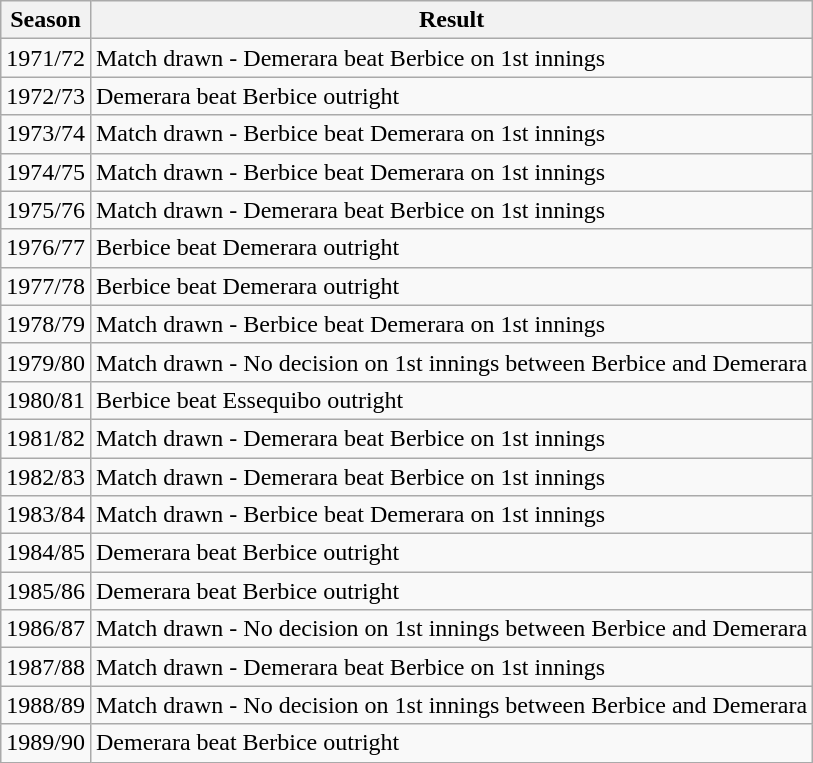<table class="wikitable">
<tr>
<th>Season</th>
<th>Result</th>
</tr>
<tr>
<td>1971/72</td>
<td>Match drawn - Demerara beat Berbice on 1st innings</td>
</tr>
<tr>
<td>1972/73</td>
<td>Demerara beat Berbice outright</td>
</tr>
<tr>
<td>1973/74</td>
<td>Match drawn - Berbice beat Demerara on 1st innings</td>
</tr>
<tr>
<td>1974/75</td>
<td>Match drawn - Berbice beat Demerara on 1st innings</td>
</tr>
<tr>
<td>1975/76</td>
<td>Match drawn - Demerara beat Berbice on 1st innings</td>
</tr>
<tr>
<td>1976/77</td>
<td>Berbice beat Demerara outright</td>
</tr>
<tr>
<td>1977/78</td>
<td>Berbice beat Demerara outright</td>
</tr>
<tr>
<td>1978/79</td>
<td>Match drawn - Berbice beat Demerara on 1st innings</td>
</tr>
<tr>
<td>1979/80</td>
<td>Match drawn - No decision on 1st innings between Berbice and Demerara</td>
</tr>
<tr>
<td>1980/81</td>
<td>Berbice beat Essequibo outright</td>
</tr>
<tr>
<td>1981/82</td>
<td>Match drawn - Demerara beat Berbice on 1st innings</td>
</tr>
<tr>
<td>1982/83</td>
<td>Match drawn - Demerara beat Berbice on 1st innings</td>
</tr>
<tr>
<td>1983/84</td>
<td>Match drawn - Berbice beat Demerara on 1st innings</td>
</tr>
<tr>
<td>1984/85</td>
<td>Demerara beat Berbice outright</td>
</tr>
<tr>
<td>1985/86</td>
<td>Demerara beat Berbice outright</td>
</tr>
<tr>
<td>1986/87</td>
<td>Match drawn - No decision on 1st innings between Berbice and Demerara</td>
</tr>
<tr>
<td>1987/88</td>
<td>Match drawn - Demerara beat Berbice on 1st innings</td>
</tr>
<tr>
<td>1988/89</td>
<td>Match drawn - No decision on 1st innings between Berbice and Demerara</td>
</tr>
<tr>
<td>1989/90</td>
<td>Demerara beat Berbice outright</td>
</tr>
</table>
